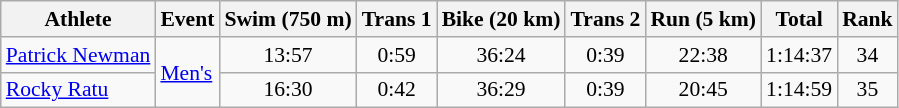<table class="wikitable" border="1" style="font-size:90%">
<tr>
<th>Athlete</th>
<th>Event</th>
<th>Swim (750 m)</th>
<th>Trans 1</th>
<th>Bike (20 km)</th>
<th>Trans 2</th>
<th>Run (5 km)</th>
<th>Total</th>
<th>Rank</th>
</tr>
<tr align=center>
<td align=left><a href='#'>Patrick Newman</a></td>
<td align=left rowspan=2><a href='#'>Men's</a></td>
<td>13:57</td>
<td>0:59</td>
<td>36:24</td>
<td>0:39</td>
<td>22:38</td>
<td>1:14:37</td>
<td>34</td>
</tr>
<tr align=center>
<td align=left><a href='#'>Rocky Ratu</a></td>
<td>16:30</td>
<td>0:42</td>
<td>36:29</td>
<td>0:39</td>
<td>20:45</td>
<td>1:14:59</td>
<td>35</td>
</tr>
</table>
